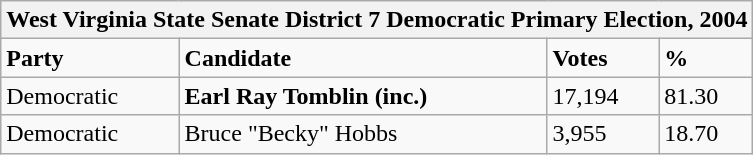<table class="wikitable">
<tr>
<th colspan="4">West Virginia State Senate District 7 Democratic Primary Election, 2004</th>
</tr>
<tr>
<td><strong>Party</strong></td>
<td><strong>Candidate</strong></td>
<td><strong>Votes</strong></td>
<td><strong>%</strong></td>
</tr>
<tr>
<td>Democratic</td>
<td><strong>Earl Ray Tomblin (inc.)</strong></td>
<td>17,194</td>
<td>81.30</td>
</tr>
<tr>
<td>Democratic</td>
<td>Bruce "Becky" Hobbs</td>
<td>3,955</td>
<td>18.70</td>
</tr>
</table>
